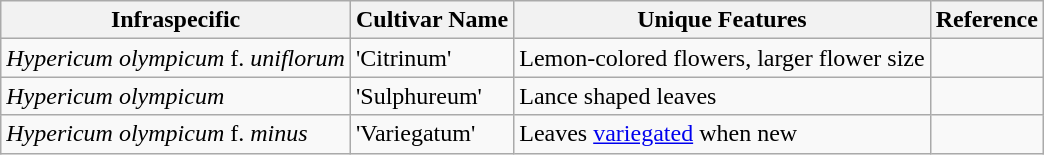<table class="wikitable">
<tr>
<th>Infraspecific</th>
<th>Cultivar Name</th>
<th>Unique Features</th>
<th>Reference</th>
</tr>
<tr>
<td><em>Hypericum olympicum</em> f. <em>uniflorum</em></td>
<td>'Citrinum'</td>
<td>Lemon-colored flowers, larger flower size</td>
<td></td>
</tr>
<tr>
<td><em>Hypericum olympicum</em></td>
<td>'Sulphureum'</td>
<td>Lance shaped leaves</td>
<td></td>
</tr>
<tr>
<td><em>Hypericum olympicum</em> f. <em>minus</em></td>
<td>'Variegatum'</td>
<td>Leaves <a href='#'>variegated</a> when new</td>
<td></td>
</tr>
</table>
